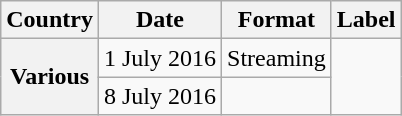<table class="wikitable plainrowheaders">
<tr>
<th>Country</th>
<th>Date</th>
<th>Format</th>
<th>Label</th>
</tr>
<tr>
<th scope="row" rowspan="2">Various</th>
<td>1 July 2016</td>
<td>Streaming </td>
<td rowspan="2"></td>
</tr>
<tr>
<td>8 July 2016</td>
<td></td>
</tr>
</table>
